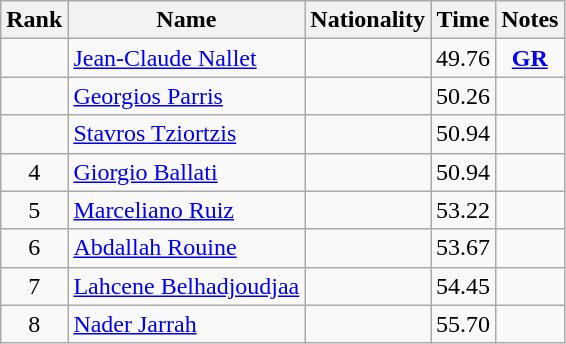<table class="wikitable sortable" style="text-align:center">
<tr>
<th>Rank</th>
<th>Name</th>
<th>Nationality</th>
<th>Time</th>
<th>Notes</th>
</tr>
<tr>
<td></td>
<td align=left><a href='#'>Jean-Claude Nallet</a></td>
<td align=left></td>
<td>49.76</td>
<td><strong><a href='#'>GR</a></strong></td>
</tr>
<tr>
<td></td>
<td align=left><a href='#'>Georgios Parris</a></td>
<td align=left></td>
<td>50.26</td>
<td></td>
</tr>
<tr>
<td></td>
<td align=left><a href='#'>Stavros Tziortzis</a></td>
<td align=left></td>
<td>50.94</td>
<td></td>
</tr>
<tr>
<td>4</td>
<td align=left><a href='#'>Giorgio Ballati</a></td>
<td align=left></td>
<td>50.94</td>
<td></td>
</tr>
<tr>
<td>5</td>
<td align=left><a href='#'>Marceliano Ruiz</a></td>
<td align=left></td>
<td>53.22</td>
<td></td>
</tr>
<tr>
<td>6</td>
<td align=left><a href='#'>Abdallah Rouine</a></td>
<td align=left></td>
<td>53.67</td>
<td></td>
</tr>
<tr>
<td>7</td>
<td align=left><a href='#'>Lahcene Belhadjoudjaa</a></td>
<td align=left></td>
<td>54.45</td>
<td></td>
</tr>
<tr>
<td>8</td>
<td align=left><a href='#'>Nader Jarrah</a></td>
<td align=left></td>
<td>55.70</td>
<td></td>
</tr>
</table>
